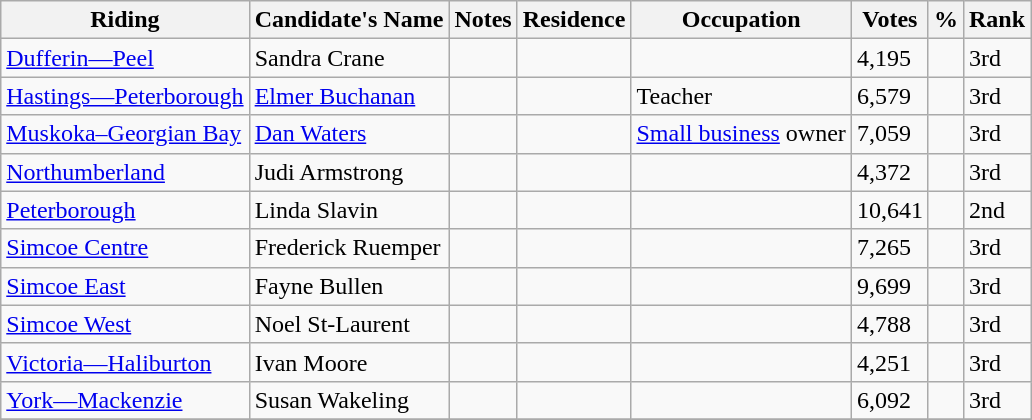<table class="wikitable sortable">
<tr>
<th>Riding<br></th>
<th>Candidate's Name</th>
<th>Notes</th>
<th>Residence</th>
<th>Occupation</th>
<th>Votes</th>
<th>%</th>
<th>Rank</th>
</tr>
<tr>
<td><a href='#'>Dufferin—Peel</a></td>
<td>Sandra Crane</td>
<td></td>
<td></td>
<td></td>
<td>4,195</td>
<td></td>
<td>3rd</td>
</tr>
<tr>
<td><a href='#'>Hastings—Peterborough</a></td>
<td><a href='#'>Elmer Buchanan</a></td>
<td></td>
<td></td>
<td>Teacher</td>
<td>6,579</td>
<td></td>
<td>3rd</td>
</tr>
<tr>
<td><a href='#'>Muskoka–Georgian Bay</a></td>
<td><a href='#'>Dan Waters</a></td>
<td></td>
<td></td>
<td><a href='#'>Small business</a> owner</td>
<td>7,059</td>
<td></td>
<td>3rd</td>
</tr>
<tr>
<td><a href='#'>Northumberland</a></td>
<td>Judi Armstrong</td>
<td></td>
<td></td>
<td></td>
<td>4,372</td>
<td></td>
<td>3rd</td>
</tr>
<tr>
<td><a href='#'>Peterborough</a></td>
<td>Linda Slavin</td>
<td></td>
<td></td>
<td></td>
<td>10,641</td>
<td></td>
<td>2nd</td>
</tr>
<tr>
<td><a href='#'>Simcoe Centre</a></td>
<td>Frederick Ruemper</td>
<td></td>
<td></td>
<td></td>
<td>7,265</td>
<td></td>
<td>3rd</td>
</tr>
<tr>
<td><a href='#'>Simcoe East</a></td>
<td>Fayne Bullen</td>
<td></td>
<td></td>
<td></td>
<td>9,699</td>
<td></td>
<td>3rd</td>
</tr>
<tr>
<td><a href='#'>Simcoe West</a></td>
<td>Noel St-Laurent</td>
<td></td>
<td></td>
<td></td>
<td>4,788</td>
<td></td>
<td>3rd</td>
</tr>
<tr>
<td><a href='#'>Victoria—Haliburton</a></td>
<td>Ivan Moore</td>
<td></td>
<td></td>
<td></td>
<td>4,251</td>
<td></td>
<td>3rd</td>
</tr>
<tr>
<td><a href='#'>York—Mackenzie</a></td>
<td>Susan Wakeling</td>
<td></td>
<td></td>
<td></td>
<td>6,092</td>
<td></td>
<td>3rd</td>
</tr>
<tr>
</tr>
</table>
